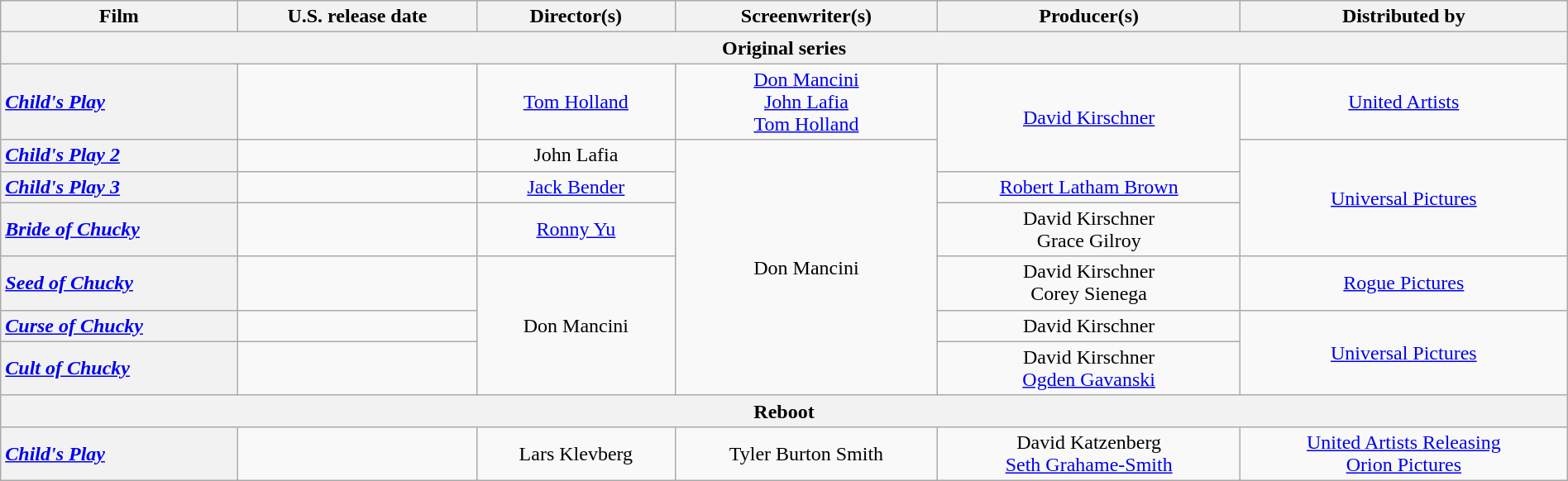<table class="wikitable plainrowheaders" style="text-align:center" width=100%>
<tr>
<th scope="col">Film</th>
<th scope="col">U.S. release date</th>
<th scope="col">Director(s)</th>
<th scope="col">Screenwriter(s)</th>
<th scope="col">Producer(s)</th>
<th Scope="col">Distributed by</th>
</tr>
<tr>
<th colspan="6">Original series</th>
</tr>
<tr>
<th scope="row" style="text-align:left"><em><a href='#'>Child's Play</a></em></th>
<td></td>
<td><a href='#'>Tom Holland</a></td>
<td><a href='#'>Don Mancini</a><br><a href='#'>John Lafia</a><br><a href='#'>Tom Holland</a></td>
<td rowspan="2"><a href='#'>David Kirschner</a></td>
<td><a href='#'>United Artists</a></td>
</tr>
<tr>
<th scope="row" style="text-align:left"><em><a href='#'>Child's Play 2</a></em></th>
<td></td>
<td>John Lafia</td>
<td rowspan="6">Don Mancini</td>
<td rowspan="3"><a href='#'>Universal Pictures</a></td>
</tr>
<tr>
<th scope="row" style="text-align:left"><em><a href='#'>Child's Play 3</a></em></th>
<td></td>
<td><a href='#'>Jack Bender</a></td>
<td><a href='#'>Robert Latham Brown</a></td>
</tr>
<tr>
<th scope="row" style="text-align:left"><em><a href='#'>Bride of Chucky</a></em></th>
<td></td>
<td><a href='#'>Ronny Yu</a></td>
<td>David Kirschner<br>Grace Gilroy</td>
</tr>
<tr>
<th scope="row" style="text-align:left"><em><a href='#'>Seed of Chucky</a></em></th>
<td></td>
<td rowspan="3">Don Mancini</td>
<td>David Kirschner<br>Corey Sienega</td>
<td><a href='#'>Rogue Pictures</a></td>
</tr>
<tr>
<th scope="row" style="text-align:left"><em><a href='#'>Curse of Chucky</a></em></th>
<td></td>
<td>David Kirschner</td>
<td rowspan="2"><a href='#'>Universal Pictures</a></td>
</tr>
<tr>
<th scope="row" style="text-align:left"><em><a href='#'>Cult of Chucky</a></em></th>
<td></td>
<td>David Kirschner<br><a href='#'>Ogden Gavanski</a></td>
</tr>
<tr>
<th colspan="6">Reboot</th>
</tr>
<tr>
<th scope="row" style="text-align:left"><em><a href='#'>Child's Play</a></em></th>
<td></td>
<td>Lars Klevberg</td>
<td>Tyler Burton Smith</td>
<td>David Katzenberg<br><a href='#'>Seth Grahame-Smith</a></td>
<td><a href='#'>United Artists Releasing</a><br><a href='#'>Orion Pictures</a></td>
</tr>
</table>
